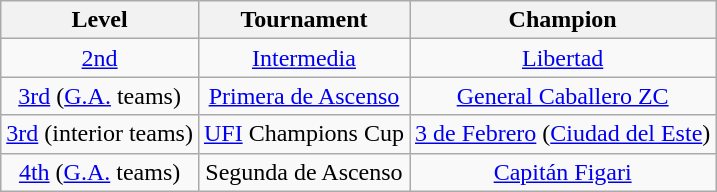<table class="wikitable" style="text-align:center">
<tr>
<th>Level</th>
<th>Tournament</th>
<th>Champion</th>
</tr>
<tr>
<td><a href='#'>2nd</a></td>
<td><a href='#'>Intermedia</a></td>
<td><a href='#'>Libertad</a></td>
</tr>
<tr>
<td><a href='#'>3rd</a> (<a href='#'>G.A.</a> teams)</td>
<td><a href='#'>Primera de Ascenso</a></td>
<td><a href='#'>General Caballero ZC</a></td>
</tr>
<tr>
<td><a href='#'>3rd</a> (interior teams)</td>
<td><a href='#'>UFI</a> Champions Cup</td>
<td><a href='#'>3 de Febrero</a> (<a href='#'>Ciudad del Este</a>)</td>
</tr>
<tr>
<td><a href='#'>4th</a> (<a href='#'>G.A.</a> teams)</td>
<td>Segunda de Ascenso</td>
<td><a href='#'>Capitán Figari</a></td>
</tr>
</table>
